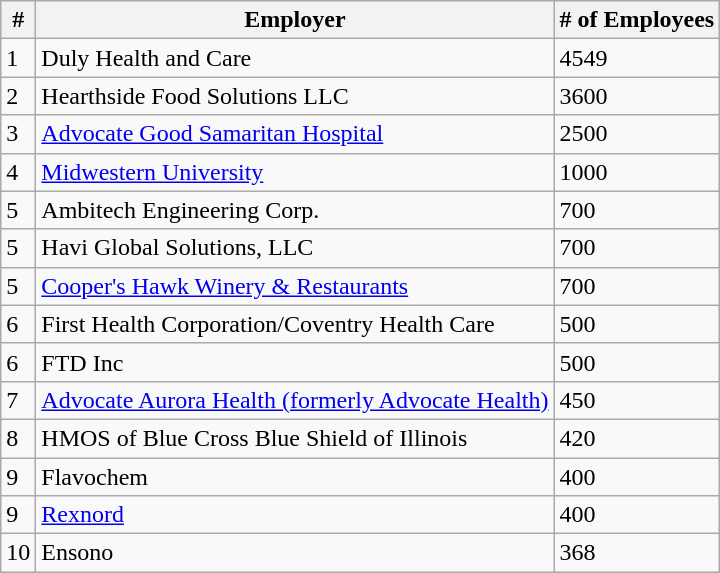<table class="wikitable">
<tr>
<th>#</th>
<th>Employer</th>
<th># of Employees</th>
</tr>
<tr>
<td>1</td>
<td>Duly Health and Care</td>
<td>4549</td>
</tr>
<tr>
<td>2</td>
<td>Hearthside Food Solutions LLC</td>
<td>3600</td>
</tr>
<tr>
<td>3</td>
<td><a href='#'>Advocate Good Samaritan Hospital</a></td>
<td>2500</td>
</tr>
<tr>
<td>4</td>
<td><a href='#'>Midwestern University</a></td>
<td>1000</td>
</tr>
<tr>
<td>5</td>
<td>Ambitech Engineering Corp.</td>
<td>700</td>
</tr>
<tr>
<td>5</td>
<td>Havi Global Solutions, LLC</td>
<td>700</td>
</tr>
<tr>
<td>5</td>
<td><a href='#'>Cooper's Hawk Winery & Restaurants</a></td>
<td>700</td>
</tr>
<tr>
<td>6</td>
<td>First Health Corporation/Coventry Health Care</td>
<td>500</td>
</tr>
<tr>
<td>6</td>
<td>FTD Inc</td>
<td>500</td>
</tr>
<tr>
<td>7</td>
<td><a href='#'>Advocate Aurora Health (formerly Advocate Health)</a></td>
<td>450</td>
</tr>
<tr>
<td>8</td>
<td>HMOS of Blue Cross Blue Shield of Illinois</td>
<td>420</td>
</tr>
<tr>
<td>9</td>
<td>Flavochem</td>
<td>400</td>
</tr>
<tr>
<td>9</td>
<td><a href='#'>Rexnord</a></td>
<td>400</td>
</tr>
<tr>
<td>10</td>
<td>Ensono</td>
<td>368</td>
</tr>
</table>
